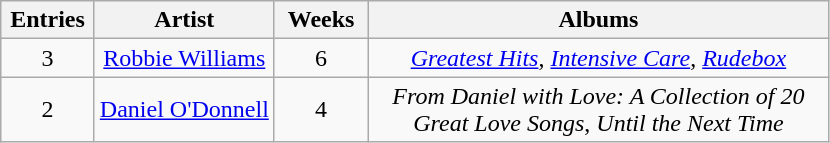<table class="wikitable sortable" style="text-align: center;">
<tr>
<th scope="col" style="width:55px;" data-sort-type="number">Entries</th>
<th scope="col" style="text-align:center;">Artist</th>
<th scope="col" style="width:55px;" data-sort-type="number">Weeks</th>
<th scope="col" style="width:300px;">Albums</th>
</tr>
<tr>
<td rowspan="1">3</td>
<td><a href='#'>Robbie Williams</a></td>
<td>6</td>
<td><em><a href='#'>Greatest Hits</a></em>, <em><a href='#'>Intensive Care</a></em>, <em><a href='#'>Rudebox</a></em></td>
</tr>
<tr>
<td rowspan="1">2</td>
<td><a href='#'>Daniel O'Donnell</a></td>
<td>4</td>
<td><em>From Daniel with Love: A Collection of 20 Great Love Songs</em>, <em>Until the Next Time</em></td>
</tr>
</table>
